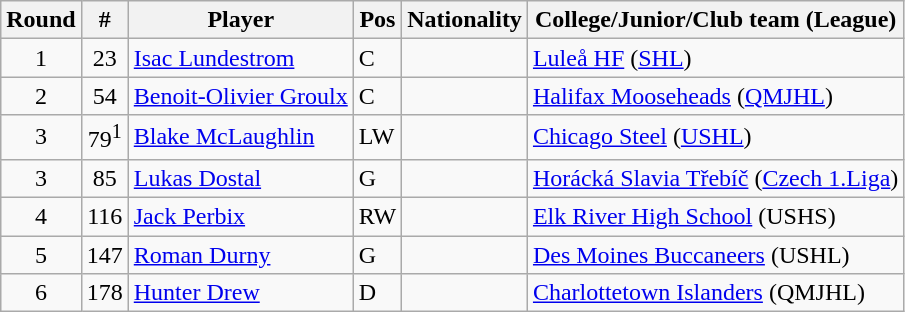<table class="wikitable">
<tr>
<th>Round</th>
<th>#</th>
<th>Player</th>
<th>Pos</th>
<th>Nationality</th>
<th>College/Junior/Club team (League)</th>
</tr>
<tr>
<td style="text-align:center;">1</td>
<td style="text-align:center;">23</td>
<td><a href='#'>Isac Lundestrom</a></td>
<td>C</td>
<td></td>
<td><a href='#'>Luleå HF</a> (<a href='#'>SHL</a>)</td>
</tr>
<tr>
<td style="text-align:center;">2</td>
<td style="text-align:center;">54</td>
<td><a href='#'>Benoit-Olivier Groulx</a></td>
<td>C</td>
<td></td>
<td><a href='#'>Halifax Mooseheads</a> (<a href='#'>QMJHL</a>)</td>
</tr>
<tr>
<td style="text-align:center;">3</td>
<td style="text-align:center;">79<sup>1</sup></td>
<td><a href='#'>Blake McLaughlin</a></td>
<td>LW</td>
<td></td>
<td><a href='#'>Chicago Steel</a> (<a href='#'>USHL</a>)</td>
</tr>
<tr>
<td style="text-align:center;">3</td>
<td style="text-align:center;">85</td>
<td><a href='#'>Lukas Dostal</a></td>
<td>G</td>
<td></td>
<td><a href='#'>Horácká Slavia Třebíč</a> (<a href='#'>Czech 1.Liga</a>)</td>
</tr>
<tr>
<td style="text-align:center;">4</td>
<td style="text-align:center;">116</td>
<td><a href='#'>Jack Perbix</a></td>
<td>RW</td>
<td></td>
<td><a href='#'>Elk River High School</a> (USHS)</td>
</tr>
<tr>
<td style="text-align:center;">5</td>
<td style="text-align:center;">147</td>
<td><a href='#'>Roman Durny</a></td>
<td>G</td>
<td></td>
<td><a href='#'>Des Moines Buccaneers</a> (USHL)</td>
</tr>
<tr>
<td style="text-align:center;">6</td>
<td style="text-align:center;">178</td>
<td><a href='#'>Hunter Drew</a></td>
<td>D</td>
<td></td>
<td><a href='#'>Charlottetown Islanders</a> (QMJHL)</td>
</tr>
</table>
